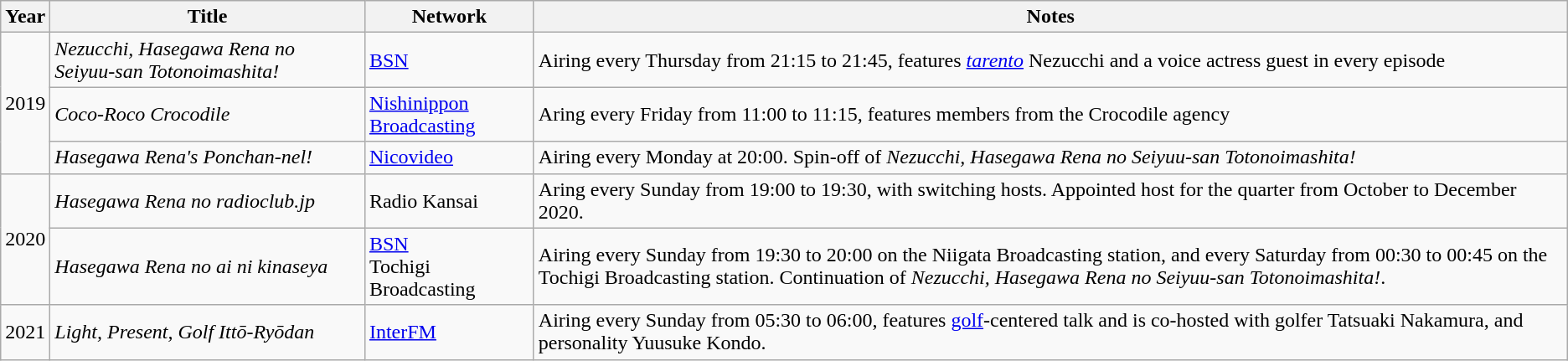<table class="wikitable sortable">
<tr>
<th>Year</th>
<th>Title</th>
<th>Network</th>
<th class="unsortable">Notes</th>
</tr>
<tr>
<td rowspan="3">2019</td>
<td><em>Nezucchi, Hasegawa Rena no Seiyuu-san Totonoimashita!</em></td>
<td><a href='#'>BSN</a></td>
<td>Airing every Thursday from 21:15 to 21:45, features <em><a href='#'>tarento</a></em> Nezucchi and a voice actress guest in every episode</td>
</tr>
<tr>
<td><em>Coco-Roco Crocodile</em></td>
<td><a href='#'>Nishinippon Broadcasting</a></td>
<td>Aring every Friday from 11:00 to 11:15, features members from the Crocodile agency</td>
</tr>
<tr>
<td><em>Hasegawa Rena's Ponchan-nel!</em></td>
<td><a href='#'>Nicovideo</a></td>
<td>Airing every Monday at 20:00. Spin-off of <em>Nezucchi, Hasegawa Rena no Seiyuu-san Totonoimashita!</em></td>
</tr>
<tr>
<td rowspan="2">2020</td>
<td><em>Hasegawa Rena no radioclub.jp</em></td>
<td>Radio Kansai</td>
<td>Aring every Sunday from 19:00 to 19:30, with switching hosts. Appointed host for the quarter from October to December 2020.</td>
</tr>
<tr>
<td><em>Hasegawa Rena no ai ni kinaseya</em></td>
<td><a href='#'>BSN</a><br>Tochigi Broadcasting</td>
<td>Airing every Sunday from 19:30 to 20:00 on the Niigata Broadcasting station, and every Saturday from 00:30 to 00:45 on the Tochigi Broadcasting station. Continuation of <em>Nezucchi, Hasegawa Rena no Seiyuu-san Totonoimashita!</em>.</td>
</tr>
<tr>
<td>2021</td>
<td><em>Light, Present, Golf Ittō-Ryōdan</em></td>
<td><a href='#'>InterFM</a></td>
<td>Airing every Sunday from 05:30 to 06:00, features <a href='#'>golf</a>-centered talk and is co-hosted with golfer Tatsuaki Nakamura, and personality Yuusuke Kondo.</td>
</tr>
</table>
